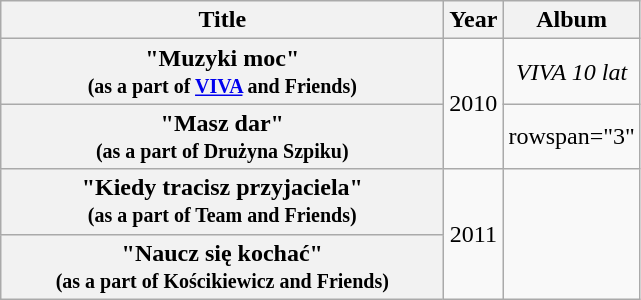<table class="wikitable plainrowheaders" style="text-align:center;">
<tr>
<th scope="col" style="width:18em;">Title</th>
<th scope="col">Year</th>
<th scope="col">Album</th>
</tr>
<tr>
<th scope="row">"Muzyki moc"<br><small>(as a part of <a href='#'>VIVA</a> and Friends)</small></th>
<td rowspan="2">2010</td>
<td><em>VIVA 10 lat</em></td>
</tr>
<tr>
<th scope="row">"Masz dar"<br><small>(as a part of Drużyna Szpiku)</small></th>
<td>rowspan="3" </td>
</tr>
<tr>
<th scope="row">"Kiedy tracisz przyjaciela"<br><small>(as a part of Team and Friends)</small></th>
<td rowspan="2">2011</td>
</tr>
<tr>
<th scope="row">"Naucz się kochać"<br><small>(as a part of Kościkiewicz and Friends)</small></th>
</tr>
</table>
